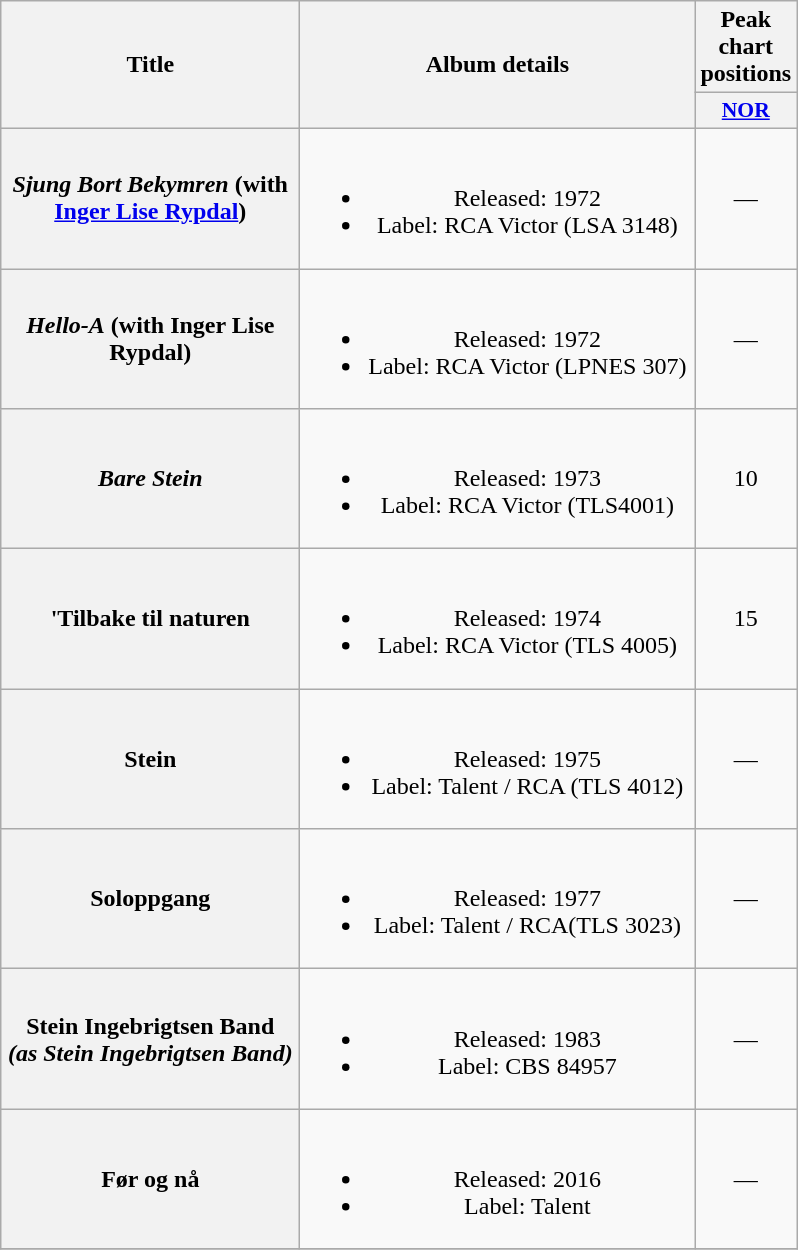<table class="wikitable plainrowheaders" style="text-align:center;" border="1">
<tr>
<th scope="col" rowspan="2" style="width:12em;">Title</th>
<th scope="col" rowspan="2" style="width:16em;">Album details</th>
<th scope="col" colspan="1">Peak chart<br>positions</th>
</tr>
<tr>
<th style="width:2em;font-size:90%;"><a href='#'>NOR</a><br></th>
</tr>
<tr>
<th scope="row"><em>Sjung Bort Bekymren</em> (with <a href='#'>Inger Lise Rypdal</a>)</th>
<td><br><ul><li>Released: 1972</li><li>Label: RCA Victor (LSA 3148)</li></ul></td>
<td>—</td>
</tr>
<tr>
<th scope="row"><em>Hello-A</em> (with Inger Lise Rypdal)</th>
<td><br><ul><li>Released: 1972</li><li>Label: RCA Victor (LPNES 307)</li></ul></td>
<td>—</td>
</tr>
<tr>
<th scope="row"><em>Bare Stein</em></th>
<td><br><ul><li>Released: 1973</li><li>Label: RCA Victor (TLS4001)</li></ul></td>
<td>10</td>
</tr>
<tr>
<th scope="row">'Tilbake til naturen<em></th>
<td><br><ul><li>Released: 1974</li><li>Label: RCA Victor (TLS 4005)</li></ul></td>
<td>15</td>
</tr>
<tr>
<th scope="row"></em>Stein<em></th>
<td><br><ul><li>Released: 1975</li><li>Label: Talent / RCA (TLS 4012)</li></ul></td>
<td>—</td>
</tr>
<tr>
<th scope="row"></em>Soloppgang<em></th>
<td><br><ul><li>Released: 1977</li><li>Label: Talent / RCA(TLS 3023)</li></ul></td>
<td>—</td>
</tr>
<tr>
<th scope="row"></em>Stein Ingebrigtsen Band<em> <br> (as Stein Ingebrigtsen Band)</th>
<td><br><ul><li>Released: 1983</li><li>Label: CBS 84957</li></ul></td>
<td>—</td>
</tr>
<tr>
<th scope="row"></em>Før og nå<em></th>
<td><br><ul><li>Released: 2016</li><li>Label: Talent</li></ul></td>
<td>—</td>
</tr>
<tr>
</tr>
</table>
